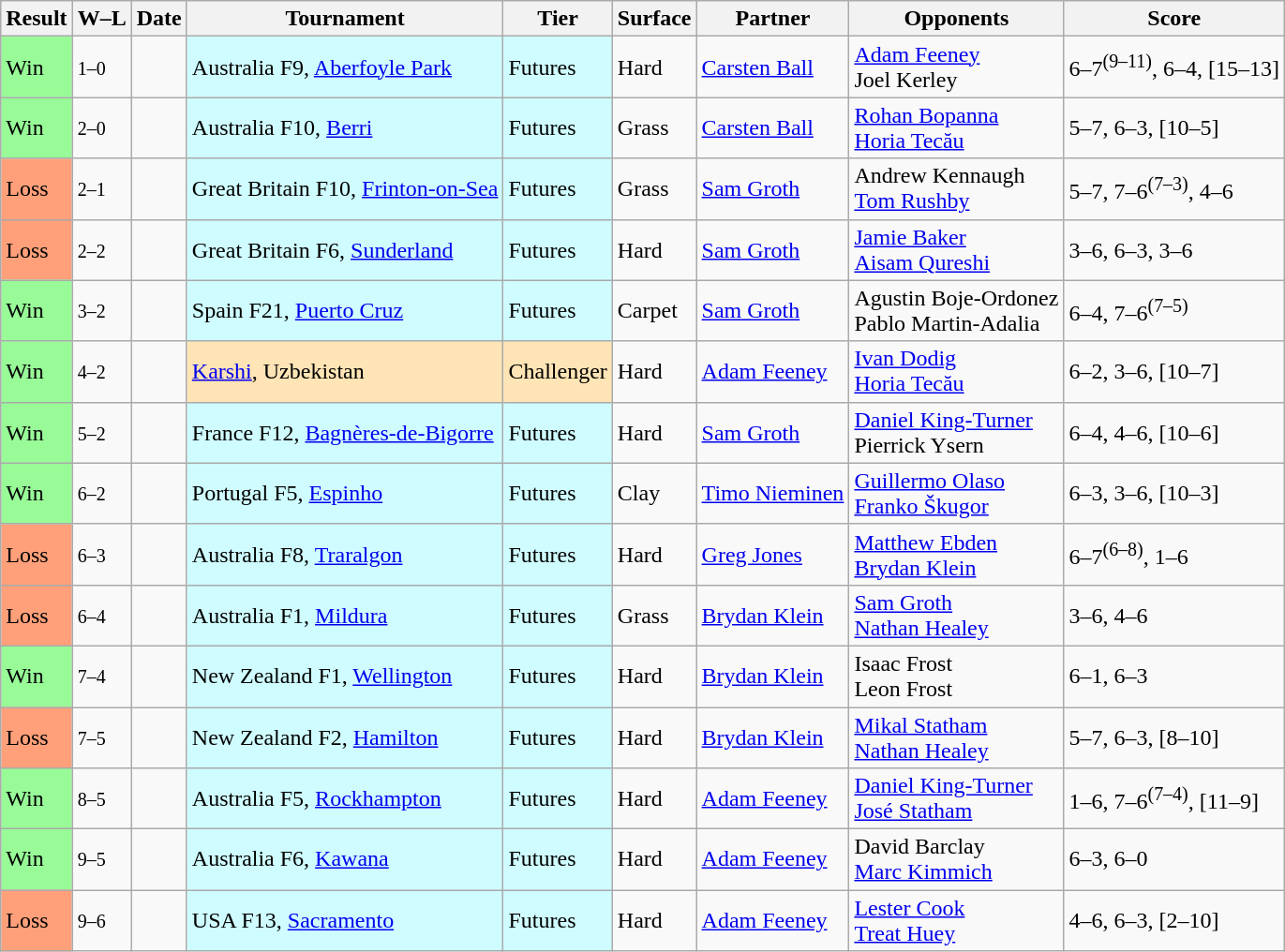<table class="sortable wikitable">
<tr>
<th>Result</th>
<th class="unsortable">W–L</th>
<th>Date</th>
<th>Tournament</th>
<th>Tier</th>
<th>Surface</th>
<th>Partner</th>
<th>Opponents</th>
<th class="unsortable">Score</th>
</tr>
<tr>
<td bgcolor=98FB98>Win</td>
<td><small>1–0</small></td>
<td></td>
<td style="background:#cffcff;">Australia F9, <a href='#'>Aberfoyle Park</a></td>
<td style="background:#cffcff;">Futures</td>
<td>Hard</td>
<td> <a href='#'>Carsten Ball</a></td>
<td> <a href='#'>Adam Feeney</a> <br>  Joel Kerley</td>
<td>6–7<sup>(9–11)</sup>, 6–4, [15–13]</td>
</tr>
<tr>
<td bgcolor=98FB98>Win</td>
<td><small>2–0</small></td>
<td></td>
<td style="background:#cffcff;">Australia F10, <a href='#'>Berri</a></td>
<td style="background:#cffcff;">Futures</td>
<td>Grass</td>
<td> <a href='#'>Carsten Ball</a></td>
<td> <a href='#'>Rohan Bopanna</a> <br>  <a href='#'>Horia Tecău</a></td>
<td>5–7, 6–3, [10–5]</td>
</tr>
<tr>
<td bgcolor=FFA07A>Loss</td>
<td><small>2–1</small></td>
<td></td>
<td style="background:#cffcff;">Great Britain F10, <a href='#'>Frinton-on-Sea</a></td>
<td style="background:#cffcff;">Futures</td>
<td>Grass</td>
<td> <a href='#'>Sam Groth</a></td>
<td> Andrew Kennaugh <br>  <a href='#'>Tom Rushby</a></td>
<td>5–7, 7–6<sup>(7–3)</sup>, 4–6</td>
</tr>
<tr>
<td bgcolor=FFA07A>Loss</td>
<td><small>2–2</small></td>
<td></td>
<td style="background:#cffcff;">Great Britain F6, <a href='#'>Sunderland</a></td>
<td style="background:#cffcff;">Futures</td>
<td>Hard</td>
<td> <a href='#'>Sam Groth</a></td>
<td> <a href='#'>Jamie Baker</a> <br>  <a href='#'>Aisam Qureshi</a></td>
<td>3–6, 6–3, 3–6</td>
</tr>
<tr>
<td bgcolor=98FB98>Win</td>
<td><small>3–2</small></td>
<td></td>
<td style="background:#cffcff;">Spain F21, <a href='#'>Puerto Cruz</a></td>
<td style="background:#cffcff;">Futures</td>
<td>Carpet</td>
<td> <a href='#'>Sam Groth</a></td>
<td> Agustin Boje-Ordonez <br>  Pablo Martin-Adalia</td>
<td>6–4, 7–6<sup>(7–5)</sup></td>
</tr>
<tr>
<td bgcolor=98FB98>Win</td>
<td><small>4–2</small></td>
<td></td>
<td style="background:moccasin;"><a href='#'>Karshi</a>, Uzbekistan</td>
<td style="background:moccasin;">Challenger</td>
<td>Hard</td>
<td> <a href='#'>Adam Feeney</a></td>
<td> <a href='#'>Ivan Dodig</a> <br>  <a href='#'>Horia Tecău</a></td>
<td>6–2, 3–6, [10–7]</td>
</tr>
<tr>
<td bgcolor=98FB98>Win</td>
<td><small>5–2</small></td>
<td></td>
<td style="background:#cffcff;">France F12, <a href='#'>Bagnères-de-Bigorre</a></td>
<td style="background:#cffcff;">Futures</td>
<td>Hard</td>
<td> <a href='#'>Sam Groth</a></td>
<td> <a href='#'>Daniel King-Turner</a> <br>  Pierrick Ysern</td>
<td>6–4, 4–6, [10–6]</td>
</tr>
<tr>
<td bgcolor=98FB98>Win</td>
<td><small>6–2</small></td>
<td></td>
<td style="background:#cffcff;">Portugal F5, <a href='#'>Espinho</a></td>
<td style="background:#cffcff;">Futures</td>
<td>Clay</td>
<td> <a href='#'>Timo Nieminen</a></td>
<td> <a href='#'>Guillermo Olaso</a> <br>  <a href='#'>Franko Škugor</a></td>
<td>6–3, 3–6, [10–3]</td>
</tr>
<tr>
<td bgcolor=FFA07A>Loss</td>
<td><small>6–3</small></td>
<td></td>
<td style="background:#cffcff;">Australia F8, <a href='#'>Traralgon</a></td>
<td style="background:#cffcff;">Futures</td>
<td>Hard</td>
<td> <a href='#'>Greg Jones</a></td>
<td> <a href='#'>Matthew Ebden</a> <br>  <a href='#'>Brydan Klein</a></td>
<td>6–7<sup>(6–8)</sup>, 1–6</td>
</tr>
<tr>
<td bgcolor=FFA07A>Loss</td>
<td><small>6–4</small></td>
<td></td>
<td style="background:#cffcff;">Australia F1, <a href='#'>Mildura</a></td>
<td style="background:#cffcff;">Futures</td>
<td>Grass</td>
<td> <a href='#'>Brydan Klein</a></td>
<td> <a href='#'>Sam Groth</a> <br>  <a href='#'>Nathan Healey</a></td>
<td>3–6, 4–6</td>
</tr>
<tr>
<td bgcolor=98FB98>Win</td>
<td><small>7–4</small></td>
<td></td>
<td style="background:#cffcff;">New Zealand F1, <a href='#'>Wellington</a></td>
<td style="background:#cffcff;">Futures</td>
<td>Hard</td>
<td> <a href='#'>Brydan Klein</a></td>
<td> Isaac Frost <br>  Leon Frost</td>
<td>6–1, 6–3</td>
</tr>
<tr>
<td bgcolor=FFA07A>Loss</td>
<td><small>7–5</small></td>
<td></td>
<td style="background:#cffcff;">New Zealand F2, <a href='#'>Hamilton</a></td>
<td style="background:#cffcff;">Futures</td>
<td>Hard</td>
<td> <a href='#'>Brydan Klein</a></td>
<td> <a href='#'>Mikal Statham</a> <br>  <a href='#'>Nathan Healey</a></td>
<td>5–7, 6–3, [8–10]</td>
</tr>
<tr>
<td bgcolor=98FB98>Win</td>
<td><small>8–5</small></td>
<td></td>
<td style="background:#cffcff;">Australia F5, <a href='#'>Rockhampton</a></td>
<td style="background:#cffcff;">Futures</td>
<td>Hard</td>
<td> <a href='#'>Adam Feeney</a></td>
<td> <a href='#'>Daniel King-Turner</a> <br>  <a href='#'>José Statham</a></td>
<td>1–6, 7–6<sup>(7–4)</sup>, [11–9]</td>
</tr>
<tr>
<td bgcolor=98FB98>Win</td>
<td><small>9–5</small></td>
<td></td>
<td style="background:#cffcff;">Australia F6, <a href='#'>Kawana</a></td>
<td style="background:#cffcff;">Futures</td>
<td>Hard</td>
<td> <a href='#'>Adam Feeney</a></td>
<td> David Barclay <br>  <a href='#'>Marc Kimmich</a></td>
<td>6–3, 6–0</td>
</tr>
<tr>
<td bgcolor=FFA07A>Loss</td>
<td><small>9–6</small></td>
<td></td>
<td style="background:#cffcff;">USA F13, <a href='#'>Sacramento</a></td>
<td style="background:#cffcff;">Futures</td>
<td>Hard</td>
<td> <a href='#'>Adam Feeney</a></td>
<td> <a href='#'>Lester Cook</a> <br>  <a href='#'>Treat Huey</a></td>
<td>4–6, 6–3, [2–10]</td>
</tr>
</table>
